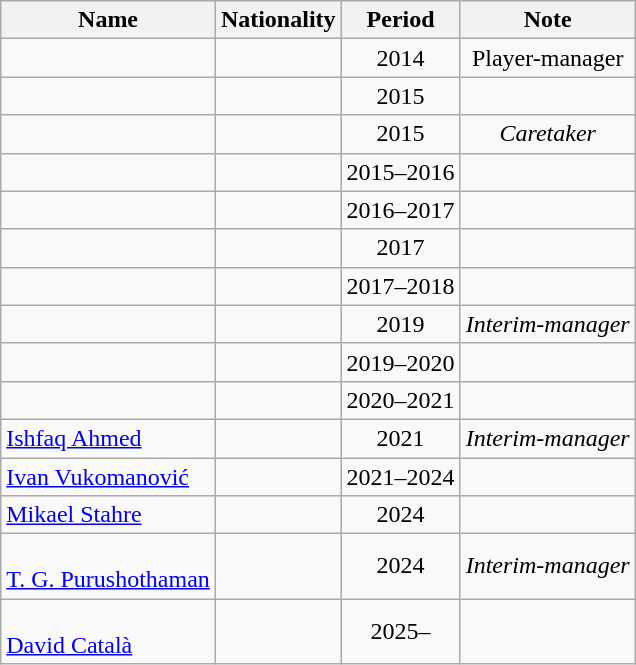<table class="wikitable plainrowheaders sortable" style="text-align:center">
<tr>
<th>Name</th>
<th>Nationality</th>
<th>Period</th>
<th>Note</th>
</tr>
<tr>
<td scope=row style=text-align:left></td>
<td align=left></td>
<td>2014</td>
<td>Player-manager</td>
</tr>
<tr>
<td scope=row style=text-align:left></td>
<td align=left></td>
<td>2015</td>
<td></td>
</tr>
<tr>
<td scope=row style=text-align:left></td>
<td align=left></td>
<td>2015</td>
<td><em>Caretaker</em></td>
</tr>
<tr>
<td scope=row style=text-align:left></td>
<td align=left></td>
<td>2015–2016</td>
<td></td>
</tr>
<tr>
<td scope=row style=text-align:left></td>
<td align=left></td>
<td>2016–2017</td>
<td></td>
</tr>
<tr>
<td scope=row style=text-align:left></td>
<td align=left></td>
<td>2017</td>
<td></td>
</tr>
<tr>
<td scope=row style=text-align:left></td>
<td align=left></td>
<td>2017–2018</td>
<td></td>
</tr>
<tr>
<td scope=row style=text-align:left></td>
<td align=left></td>
<td>2019</td>
<td><em>Interim-manager</em></td>
</tr>
<tr>
<td scope=row style=text-align:left></td>
<td align=left></td>
<td>2019–2020</td>
<td></td>
</tr>
<tr>
<td scope=row style=text-align:left></td>
<td align=left></td>
<td>2020–2021</td>
<td></td>
</tr>
<tr>
<td scope=row style=text-align:left><a href='#'>Ishfaq Ahmed</a></td>
<td align=left></td>
<td>2021</td>
<td><em>Interim-manager</em></td>
</tr>
<tr>
<td scope=row style=text-align:left><a href='#'>Ivan Vukomanović</a></td>
<td align=left></td>
<td>2021–2024</td>
<td></td>
</tr>
<tr>
<td scope=row style=text-align:left><a href='#'>Mikael Stahre</a></td>
<td align=left></td>
<td>2024</td>
<td></td>
</tr>
<tr>
<td scope=row style=text-align:left><br><a href='#'>T. G. Purushothaman</a></td>
<td align=left></td>
<td>2024</td>
<td><em>Interim-manager</em></td>
</tr>
<tr>
<td scope=row style=text-align:left><br><a href='#'>David Català</a></td>
<td align=left></td>
<td>2025–</td>
<td></td>
</tr>
</table>
